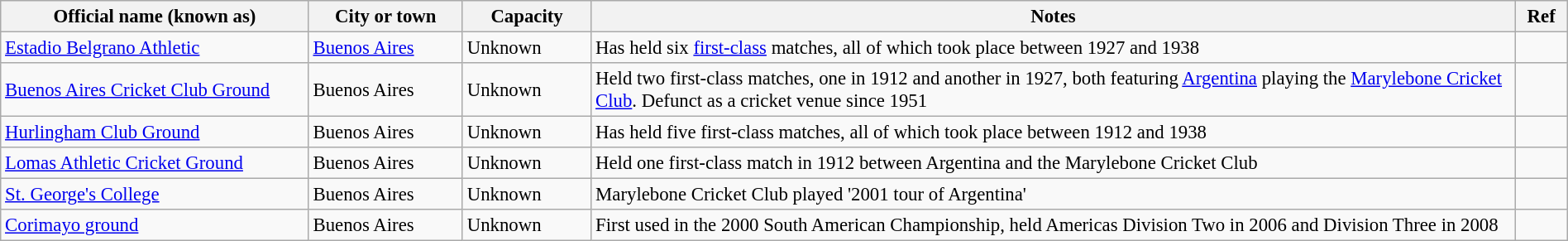<table class="wikitable" style="font-size:95%;" width="100%">
<tr>
<th width=10%>Official name (known as)</th>
<th width=5%>City or town</th>
<th width=3%>Capacity</th>
<th width=30%>Notes</th>
<th width=1%>Ref</th>
</tr>
<tr>
<td><a href='#'>Estadio Belgrano Athletic</a></td>
<td><a href='#'>Buenos Aires</a></td>
<td>Unknown</td>
<td>Has held six <a href='#'>first-class</a> matches, all of which took place between 1927 and 1938</td>
<td></td>
</tr>
<tr>
<td><a href='#'>Buenos Aires Cricket Club Ground</a></td>
<td>Buenos Aires</td>
<td>Unknown</td>
<td>Held two first-class matches, one in 1912 and another in 1927, both featuring <a href='#'>Argentina</a> playing the <a href='#'>Marylebone Cricket Club</a>.  Defunct as a cricket venue since 1951</td>
<td></td>
</tr>
<tr>
<td><a href='#'>Hurlingham Club Ground</a></td>
<td>Buenos Aires</td>
<td>Unknown</td>
<td>Has held five first-class matches, all of which took place between 1912 and 1938</td>
<td></td>
</tr>
<tr>
<td><a href='#'>Lomas Athletic Cricket Ground</a></td>
<td>Buenos Aires</td>
<td>Unknown</td>
<td>Held one first-class match in 1912 between Argentina and the Marylebone Cricket Club</td>
<td></td>
</tr>
<tr>
<td><a href='#'>St. George's College</a></td>
<td>Buenos Aires</td>
<td>Unknown</td>
<td>Marylebone Cricket Club played '2001 tour of Argentina'</td>
<td></td>
</tr>
<tr>
<td><a href='#'>Corimayo ground</a></td>
<td>Buenos Aires</td>
<td>Unknown</td>
<td>First used in the 2000 South American Championship, held Americas Division Two in 2006 and Division Three in 2008</td>
<td></td>
</tr>
</table>
